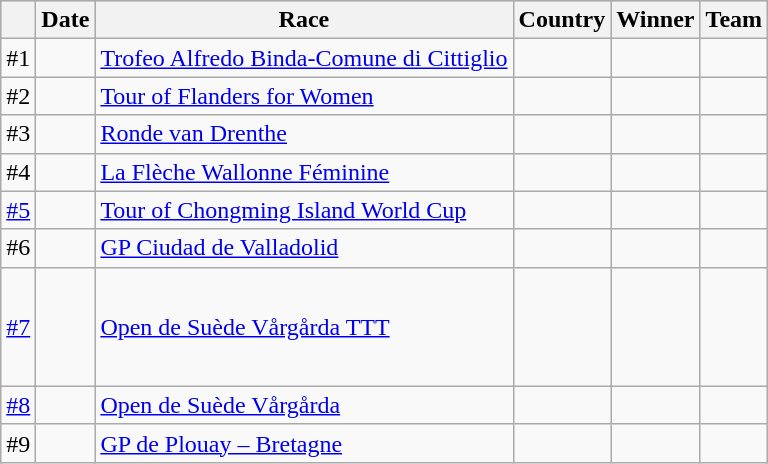<table class="wikitable sortable">
<tr style="background:#ccccff;">
<th></th>
<th>Date</th>
<th>Race</th>
<th>Country</th>
<th>Winner</th>
<th>Team</th>
</tr>
<tr>
<td>#1</td>
<td></td>
<td><a href='#'>Trofeo Alfredo Binda-Comune di Cittiglio</a></td>
<td></td>
<td></td>
<td></td>
</tr>
<tr>
<td>#2</td>
<td></td>
<td><a href='#'>Tour of Flanders for Women</a></td>
<td></td>
<td></td>
<td></td>
</tr>
<tr>
<td>#3</td>
<td></td>
<td><a href='#'>Ronde van Drenthe</a></td>
<td></td>
<td></td>
<td></td>
</tr>
<tr>
<td>#4</td>
<td></td>
<td><a href='#'>La Flèche Wallonne Féminine</a></td>
<td></td>
<td></td>
<td></td>
</tr>
<tr>
<td><a href='#'>#5</a></td>
<td></td>
<td><a href='#'>Tour of Chongming Island World Cup</a></td>
<td></td>
<td></td>
<td></td>
</tr>
<tr>
<td>#6</td>
<td></td>
<td><a href='#'>GP Ciudad de Valladolid</a></td>
<td></td>
<td></td>
<td></td>
</tr>
<tr>
<td><a href='#'>#7</a></td>
<td></td>
<td><a href='#'>Open de Suède Vårgårda TTT</a></td>
<td></td>
<td><br><br><br>
<br>
</td>
<td></td>
</tr>
<tr>
<td><a href='#'>#8</a></td>
<td></td>
<td><a href='#'>Open de Suède Vårgårda</a></td>
<td></td>
<td></td>
<td></td>
</tr>
<tr>
<td>#9</td>
<td></td>
<td><a href='#'>GP de Plouay – Bretagne</a></td>
<td></td>
<td></td>
<td></td>
</tr>
</table>
